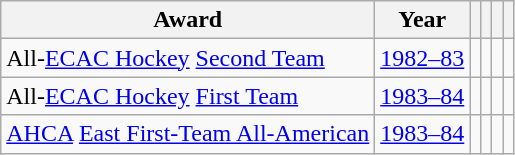<table class="wikitable">
<tr>
<th>Award</th>
<th>Year</th>
<th></th>
<th></th>
<th></th>
<th></th>
</tr>
<tr>
<td>All-<a href='#'>ECAC Hockey</a> <a href='#'>Second Team</a></td>
<td><a href='#'>1982–83</a></td>
<td></td>
<td></td>
<td></td>
<td></td>
</tr>
<tr>
<td>All-<a href='#'>ECAC Hockey</a> <a href='#'>First Team</a></td>
<td><a href='#'>1983–84</a></td>
<td></td>
<td></td>
<td></td>
<td></td>
</tr>
<tr>
<td><a href='#'>AHCA</a> <a href='#'>East First-Team All-American</a></td>
<td><a href='#'>1983–84</a></td>
<td></td>
<td></td>
<td></td>
<td></td>
</tr>
</table>
